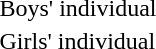<table>
<tr>
<td>Boys' individual<br></td>
<td></td>
<td></td>
<td></td>
</tr>
<tr>
<td>Girls' individual<br></td>
<td></td>
<td></td>
<td></td>
</tr>
</table>
